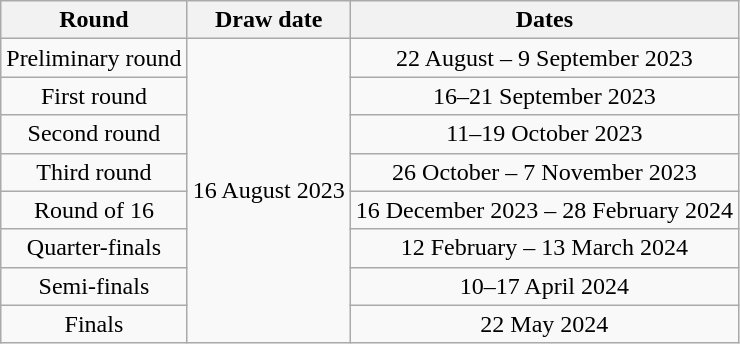<table class="wikitable" style="text-align: center">
<tr>
<th>Round</th>
<th>Draw date</th>
<th>Dates</th>
</tr>
<tr>
<td>Preliminary round</td>
<td rowspan=8>16 August 2023</td>
<td>22 August – 9 September 2023</td>
</tr>
<tr>
<td>First round</td>
<td>16–21 September 2023</td>
</tr>
<tr>
<td>Second round</td>
<td>11–19 October 2023</td>
</tr>
<tr>
<td>Third round</td>
<td>26 October – 7 November 2023</td>
</tr>
<tr>
<td>Round of 16</td>
<td>16 December 2023 – 28 February 2024</td>
</tr>
<tr>
<td>Quarter-finals</td>
<td>12 February – 13 March 2024</td>
</tr>
<tr>
<td>Semi-finals</td>
<td>10–17 April 2024</td>
</tr>
<tr>
<td>Finals</td>
<td>22 May 2024</td>
</tr>
</table>
